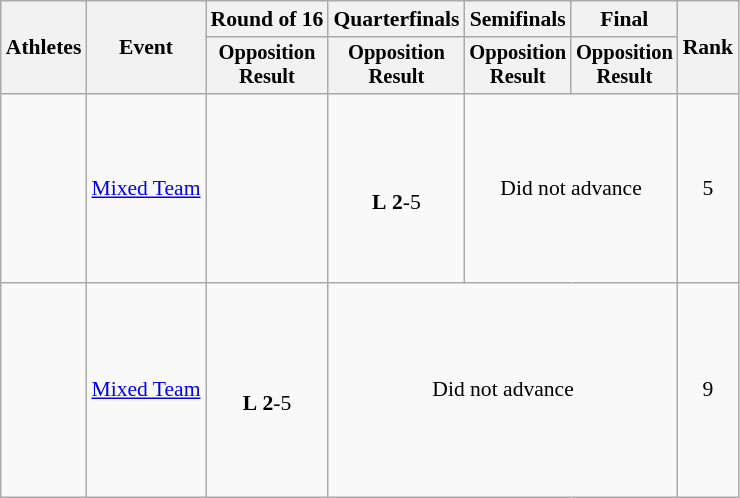<table class="wikitable" style="font-size:90%">
<tr>
<th rowspan="2">Athletes</th>
<th rowspan="2">Event</th>
<th>Round of 16</th>
<th>Quarterfinals</th>
<th>Semifinals</th>
<th>Final</th>
<th rowspan=2>Rank</th>
</tr>
<tr style="font-size:95%">
<th>Opposition<br>Result</th>
<th>Opposition<br>Result</th>
<th>Opposition<br>Result</th>
<th>Opposition<br>Result</th>
</tr>
<tr align=center>
<td align=left><strong></strong><br><br><br><br><br><br><br></td>
<td align=left><a href='#'>Mixed Team</a></td>
<td></td>
<td> <br> <strong>L</strong> <strong>2</strong>-5</td>
<td colspan=2>Did not advance</td>
<td>5</td>
</tr>
<tr align=center>
<td align=left><strong></strong><br><br><br><br><br><br><br><br></td>
<td align=left><a href='#'>Mixed Team</a></td>
<td> <br> <strong>L</strong> <strong>2</strong>-5</td>
<td colspan=3>Did not advance</td>
<td>9</td>
</tr>
</table>
